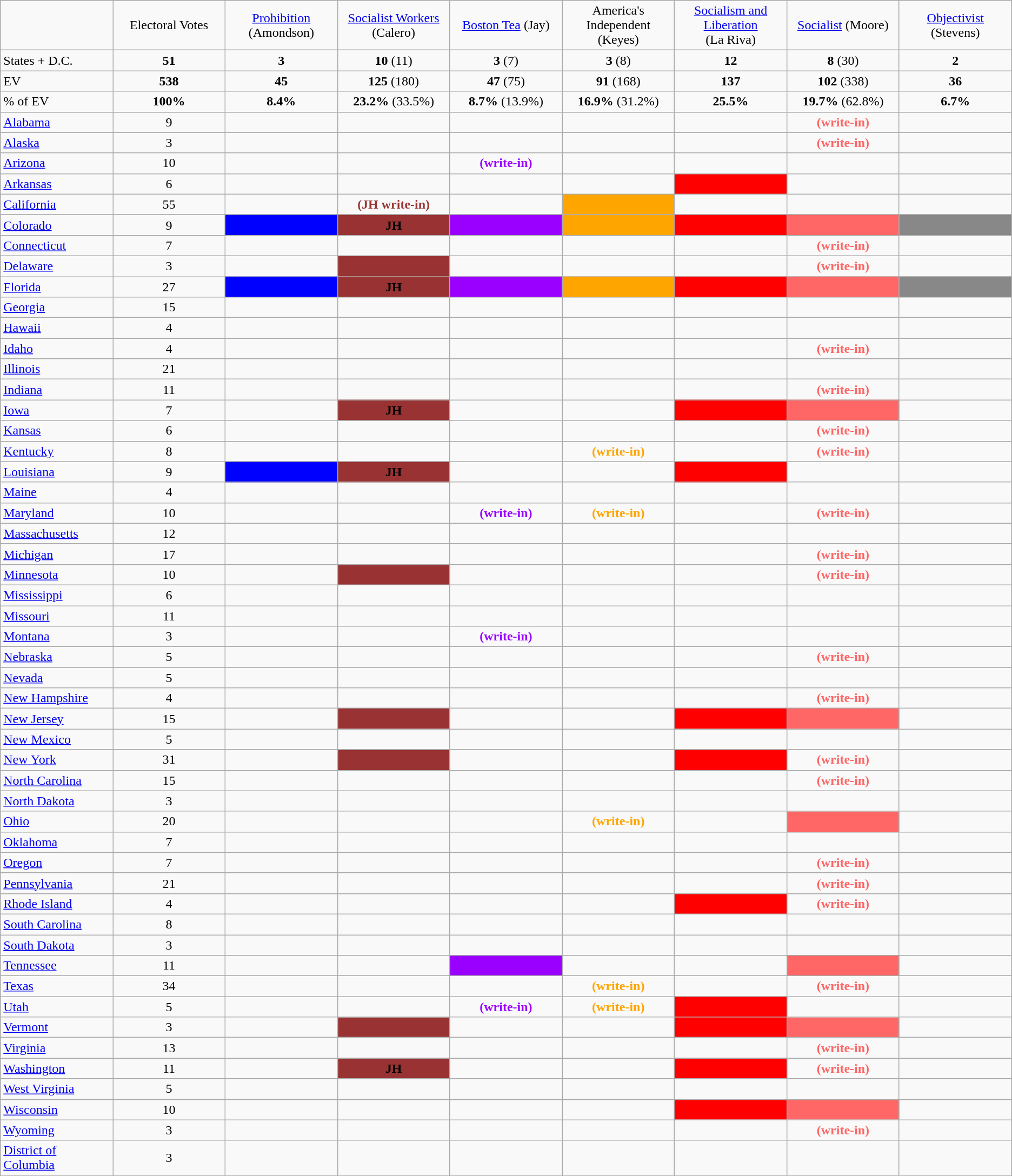<table class=wikitable>
<tr>
<td width=10%> </td>
<td style="width:10%; text-align:center;">Electoral Votes</td>
<td style="width:10%; text-align:center;"><a href='#'>Prohibition</a> (Amondson)</td>
<td style="width:10%; text-align:center;"><a href='#'>Socialist Workers</a> (Calero)</td>
<td style="width:10%; text-align:center;"><a href='#'>Boston Tea</a> (Jay)</td>
<td style="width:10%; text-align:center;">America's Independent (Keyes)</td>
<td style="width:10%; text-align:center;"><a href='#'>Socialism and Liberation</a> (La Riva)</td>
<td style="width:10%; text-align:center;"><a href='#'>Socialist</a> (Moore)</td>
<td style="width:10%; text-align:center;"><a href='#'>Objectivist</a> (Stevens)</td>
</tr>
<tr>
<td>States + D.C.</td>
<td align=center><strong>51</strong></td>
<td align=center><strong>3</strong></td>
<td align=center><strong>10</strong> (11)</td>
<td align=center><strong>3</strong> (7)</td>
<td align=center><strong>3</strong> (8)</td>
<td align=center><strong>12</strong></td>
<td align=center><strong>8</strong> (30)</td>
<td align=center><strong>2</strong></td>
</tr>
<tr>
<td>EV</td>
<td align=center><strong>538</strong></td>
<td align=center><strong>45</strong></td>
<td align=center><strong>125</strong> (180)</td>
<td align=center><strong>47</strong> (75)</td>
<td align=center><strong>91</strong> (168)</td>
<td align=center><strong>137</strong></td>
<td align=center><strong>102</strong> (338)</td>
<td align=center><strong>36</strong></td>
</tr>
<tr>
<td>% of EV</td>
<td align=center><strong>100%</strong></td>
<td align=center><strong>8.4%</strong></td>
<td align=center><strong>23.2%</strong> (33.5%)</td>
<td align=center><strong>8.7%</strong> (13.9%)</td>
<td align=center><strong>16.9%</strong> (31.2%)</td>
<td align=center><strong>25.5%</strong></td>
<td align=center><strong>19.7%</strong> (62.8%)</td>
<td align=center><strong>6.7%</strong></td>
</tr>
<tr>
<td><a href='#'>Alabama</a></td>
<td align=center>9</td>
<td></td>
<td></td>
<td></td>
<td></td>
<td></td>
<td style="color:#f66; text-align:center;"><strong>(write-in)</strong></td>
<td></td>
</tr>
<tr>
<td><a href='#'>Alaska</a></td>
<td align=center>3</td>
<td></td>
<td></td>
<td></td>
<td></td>
<td></td>
<td style="color:#f66; text-align:center;"><strong>(write-in)</strong></td>
<td></td>
</tr>
<tr>
<td><a href='#'>Arizona</a></td>
<td align=center>10</td>
<td></td>
<td></td>
<td style="color:#90f; text-align:center;"><strong>(write-in)</strong></td>
<td></td>
<td></td>
<td></td>
<td></td>
</tr>
<tr>
<td><a href='#'>Arkansas</a></td>
<td align=center>6</td>
<td></td>
<td></td>
<td></td>
<td></td>
<td style="background:#f00;"> </td>
<td></td>
<td></td>
</tr>
<tr>
<td><a href='#'>California</a></td>
<td align=center>55</td>
<td></td>
<td style="color:#933; text-align:center;"><strong>(JH write-in)</strong></td>
<td></td>
<td style="background:orange;"> </td>
<td></td>
<td></td>
<td></td>
</tr>
<tr>
<td><a href='#'>Colorado</a></td>
<td align=center>9</td>
<td style="background:#00f;"> </td>
<td style="background:#933; text-align:center;"><strong>JH</strong></td>
<td style="background:#90f;"> </td>
<td style="background:orange;"> </td>
<td style="background:#f00;"> </td>
<td style="background:#f66;"> </td>
<td style="background:#888888;"> </td>
</tr>
<tr>
<td><a href='#'>Connecticut</a></td>
<td align=center>7</td>
<td></td>
<td></td>
<td></td>
<td></td>
<td></td>
<td style="color:#f66; text-align:center;"><strong>(write-in)</strong></td>
<td></td>
</tr>
<tr>
<td><a href='#'>Delaware</a></td>
<td align=center>3</td>
<td></td>
<td style="background:#933;"> </td>
<td></td>
<td></td>
<td></td>
<td style="color:#f66; text-align:center;"><strong>(write-in)</strong></td>
<td></td>
</tr>
<tr>
<td><a href='#'>Florida</a></td>
<td align=center>27</td>
<td style="background:#00f;"> </td>
<td style="background:#933; text-align:center;"><strong>JH</strong></td>
<td style="background:#90f;"> </td>
<td style="background:orange;"> </td>
<td style="background:#f00;"> </td>
<td style="background:#f66;"> </td>
<td style="background:#888888;"> </td>
</tr>
<tr>
<td><a href='#'>Georgia</a></td>
<td align=center>15</td>
<td></td>
<td></td>
<td></td>
<td></td>
<td></td>
<td></td>
<td></td>
</tr>
<tr>
<td><a href='#'>Hawaii</a></td>
<td align=center>4</td>
<td></td>
<td></td>
<td></td>
<td></td>
<td></td>
<td></td>
<td></td>
</tr>
<tr>
<td><a href='#'>Idaho</a></td>
<td align=center>4</td>
<td></td>
<td></td>
<td></td>
<td></td>
<td></td>
<td style="color:#f66; text-align:center;"><strong>(write-in)</strong></td>
<td></td>
</tr>
<tr>
<td><a href='#'>Illinois</a></td>
<td align=center>21</td>
<td></td>
<td></td>
<td></td>
<td></td>
<td></td>
<td></td>
<td></td>
</tr>
<tr>
<td><a href='#'>Indiana</a></td>
<td align=center>11</td>
<td></td>
<td></td>
<td></td>
<td></td>
<td></td>
<td style="color:#f66; text-align:center;"><strong>(write-in)</strong></td>
<td></td>
</tr>
<tr>
<td><a href='#'>Iowa</a></td>
<td align=center>7</td>
<td></td>
<td style="background:#933; text-align:center;"><strong>JH</strong></td>
<td></td>
<td></td>
<td style="background:#f00;"> </td>
<td style="background:#f66;"> </td>
<td></td>
</tr>
<tr>
<td><a href='#'>Kansas</a></td>
<td align=center>6</td>
<td></td>
<td></td>
<td></td>
<td></td>
<td></td>
<td style="color:#f66; text-align:center;"><strong>(write-in)</strong></td>
<td></td>
</tr>
<tr>
<td><a href='#'>Kentucky</a></td>
<td align=center>8</td>
<td></td>
<td></td>
<td></td>
<td style="color:orange; text-align:center;"><strong>(write-in)</strong></td>
<td></td>
<td style="color:#f66; text-align:center;"><strong>(write-in)</strong></td>
<td></td>
</tr>
<tr>
<td><a href='#'>Louisiana</a></td>
<td align=center>9</td>
<td style="background:#00f;"> </td>
<td style="background:#933; text-align:center;"><strong>JH</strong></td>
<td></td>
<td></td>
<td style="background:#f00;"> </td>
<td></td>
<td></td>
</tr>
<tr>
<td><a href='#'>Maine</a></td>
<td align=center>4</td>
<td></td>
<td></td>
<td></td>
<td></td>
<td></td>
<td></td>
<td></td>
</tr>
<tr>
<td><a href='#'>Maryland</a></td>
<td align=center>10</td>
<td></td>
<td></td>
<td style="color:#90f; text-align:center;"><strong>(write-in)</strong></td>
<td style="color:orange; text-align:center;"><strong>(write-in)</strong></td>
<td></td>
<td style="color:#f66; text-align:center;"><strong>(write-in)</strong></td>
<td></td>
</tr>
<tr>
<td><a href='#'>Massachusetts</a></td>
<td align=center>12</td>
<td></td>
<td></td>
<td></td>
<td></td>
<td></td>
<td></td>
<td></td>
</tr>
<tr>
<td><a href='#'>Michigan</a></td>
<td align=center>17</td>
<td></td>
<td></td>
<td></td>
<td></td>
<td></td>
<td style="color:#f66; text-align:center;"><strong>(write-in)</strong></td>
<td></td>
</tr>
<tr>
<td><a href='#'>Minnesota</a></td>
<td align=center>10</td>
<td></td>
<td style="background:#933;"> </td>
<td></td>
<td></td>
<td></td>
<td style="color:#f66; text-align:center;"><strong>(write-in)</strong></td>
<td></td>
</tr>
<tr>
<td><a href='#'>Mississippi</a></td>
<td align=center>6</td>
<td></td>
<td></td>
<td></td>
<td></td>
<td></td>
<td></td>
<td></td>
</tr>
<tr>
<td><a href='#'>Missouri</a></td>
<td align=center>11</td>
<td></td>
<td></td>
<td></td>
<td></td>
<td></td>
<td></td>
<td></td>
</tr>
<tr>
<td><a href='#'>Montana</a></td>
<td align=center>3</td>
<td></td>
<td></td>
<td style="color:#90f; text-align:center;"><strong>(write-in)</strong></td>
<td></td>
<td></td>
<td></td>
<td></td>
</tr>
<tr>
<td><a href='#'>Nebraska</a></td>
<td align=center>5</td>
<td></td>
<td></td>
<td></td>
<td></td>
<td></td>
<td style="color:#f66; text-align:center;"><strong>(write-in)</strong></td>
<td></td>
</tr>
<tr>
<td><a href='#'>Nevada</a></td>
<td align=center>5</td>
<td></td>
<td></td>
<td></td>
<td></td>
<td></td>
<td></td>
<td></td>
</tr>
<tr>
<td><a href='#'>New Hampshire</a></td>
<td align=center>4</td>
<td></td>
<td></td>
<td></td>
<td></td>
<td></td>
<td style="color:#f66; text-align:center;"><strong>(write-in)</strong></td>
<td></td>
</tr>
<tr>
<td><a href='#'>New Jersey</a></td>
<td align=center>15</td>
<td></td>
<td style="background:#933;"> </td>
<td></td>
<td></td>
<td style="background:#f00;"> </td>
<td style="background:#f66;"> </td>
<td></td>
</tr>
<tr>
<td><a href='#'>New Mexico</a></td>
<td align=center>5</td>
<td></td>
<td></td>
<td></td>
<td></td>
<td></td>
<td></td>
<td></td>
</tr>
<tr>
<td><a href='#'>New York</a></td>
<td align=center>31</td>
<td></td>
<td style="background:#933;"> </td>
<td></td>
<td></td>
<td style="background:#f00;"> </td>
<td style="color:#f66; text-align:center;"><strong>(write-in)</strong></td>
<td></td>
</tr>
<tr>
<td><a href='#'>North Carolina</a></td>
<td align=center>15</td>
<td></td>
<td></td>
<td></td>
<td></td>
<td></td>
<td style="color:#f66; text-align:center;"><strong>(write-in)</strong></td>
<td></td>
</tr>
<tr>
<td><a href='#'>North Dakota</a></td>
<td align=center>3</td>
<td></td>
<td></td>
<td></td>
<td></td>
<td></td>
<td></td>
<td></td>
</tr>
<tr>
<td><a href='#'>Ohio</a></td>
<td align=center>20</td>
<td></td>
<td></td>
<td></td>
<td style="color:orange; text-align:center;"><strong>(write-in)</strong></td>
<td></td>
<td style="background:#f66;"> </td>
<td></td>
</tr>
<tr>
<td><a href='#'>Oklahoma</a></td>
<td align=center>7</td>
<td></td>
<td></td>
<td></td>
<td></td>
<td></td>
<td></td>
<td></td>
</tr>
<tr>
<td><a href='#'>Oregon</a></td>
<td align=center>7</td>
<td></td>
<td></td>
<td></td>
<td></td>
<td></td>
<td style="color:#f66; text-align:center;"><strong>(write-in)</strong></td>
<td></td>
</tr>
<tr>
<td><a href='#'>Pennsylvania</a></td>
<td align=center>21</td>
<td></td>
<td></td>
<td></td>
<td></td>
<td></td>
<td style="color:#f66; text-align:center;"><strong>(write-in)</strong></td>
<td></td>
</tr>
<tr>
<td><a href='#'>Rhode Island</a></td>
<td align=center>4</td>
<td></td>
<td></td>
<td></td>
<td></td>
<td style="background:#f00;"> </td>
<td style="color:#f66; text-align:center;"><strong>(write-in)</strong></td>
<td></td>
</tr>
<tr>
<td><a href='#'>South Carolina</a></td>
<td align=center>8</td>
<td></td>
<td></td>
<td></td>
<td></td>
<td></td>
<td></td>
<td></td>
</tr>
<tr>
<td><a href='#'>South Dakota</a></td>
<td align=center>3</td>
<td></td>
<td></td>
<td></td>
<td></td>
<td></td>
<td></td>
<td></td>
</tr>
<tr>
<td><a href='#'>Tennessee</a></td>
<td align=center>11</td>
<td></td>
<td></td>
<td style="background:#90f;"> </td>
<td></td>
<td></td>
<td style="background:#f66;"> </td>
<td></td>
</tr>
<tr>
<td><a href='#'>Texas</a></td>
<td align=center>34</td>
<td></td>
<td></td>
<td></td>
<td style="color:orange; text-align:center;"><strong>(write-in)</strong></td>
<td></td>
<td style="color:#f66; text-align:center;"><strong>(write-in)</strong></td>
<td></td>
</tr>
<tr>
<td><a href='#'>Utah</a></td>
<td align=center>5</td>
<td></td>
<td></td>
<td style="color:#90f; text-align:center;"><strong>(write-in)</strong></td>
<td style="color:orange; text-align:center;"><strong>(write-in)</strong></td>
<td style="background:#f00;"> </td>
<td></td>
<td></td>
</tr>
<tr>
<td><a href='#'>Vermont</a></td>
<td align=center>3</td>
<td></td>
<td style="background:#933;"> </td>
<td></td>
<td></td>
<td style="background:#f00;"> </td>
<td style="background:#f66;"> </td>
<td></td>
</tr>
<tr>
<td><a href='#'>Virginia</a></td>
<td align=center>13</td>
<td></td>
<td></td>
<td></td>
<td></td>
<td></td>
<td style="color:#f66; text-align:center;"><strong>(write-in)</strong></td>
<td></td>
</tr>
<tr>
<td><a href='#'>Washington</a></td>
<td align=center>11</td>
<td></td>
<td style="background:#933; text-align:center;"><strong>JH</strong></td>
<td></td>
<td></td>
<td style="background:#f00;"> </td>
<td style="color:#f66; text-align:center;"><strong>(write-in)</strong></td>
<td></td>
</tr>
<tr>
<td><a href='#'>West Virginia</a></td>
<td align=center>5</td>
<td></td>
<td></td>
<td></td>
<td></td>
<td></td>
<td></td>
<td></td>
</tr>
<tr>
<td><a href='#'>Wisconsin</a></td>
<td align=center>10</td>
<td></td>
<td></td>
<td></td>
<td></td>
<td style="background:#f00;"> </td>
<td style="background:#f66;"> </td>
<td></td>
</tr>
<tr>
<td><a href='#'>Wyoming</a></td>
<td align=center>3</td>
<td></td>
<td></td>
<td></td>
<td></td>
<td></td>
<td style="color:#f66; text-align:center;"><strong>(write-in)</strong></td>
<td></td>
</tr>
<tr>
<td><a href='#'>District of Columbia</a></td>
<td align=center>3</td>
<td></td>
<td></td>
<td></td>
<td></td>
<td></td>
<td></td>
<td></td>
</tr>
</table>
